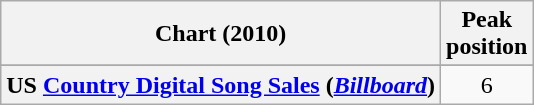<table class="wikitable sortable plainrowheaders" style="text-align:center">
<tr>
<th scope="col">Chart (2010)</th>
<th scope="col">Peak<br>position</th>
</tr>
<tr>
</tr>
<tr>
</tr>
<tr>
<th scope="row">US <a href='#'>Country Digital Song Sales</a> (<em><a href='#'>Billboard</a></em>)</th>
<td>6</td>
</tr>
</table>
